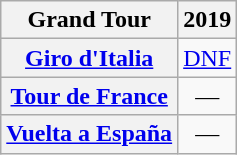<table class="wikitable plainrowheaders">
<tr>
<th>Grand Tour</th>
<th scope="col">2019</th>
</tr>
<tr style="text-align:center;">
<th scope="row"> <a href='#'>Giro d'Italia</a></th>
<td style="text-align:center;"><a href='#'>DNF</a></td>
</tr>
<tr style="text-align:center;">
<th scope="row"> <a href='#'>Tour de France</a></th>
<td>—</td>
</tr>
<tr style="text-align:center;">
<th scope="row"> <a href='#'>Vuelta a España</a></th>
<td>—</td>
</tr>
</table>
